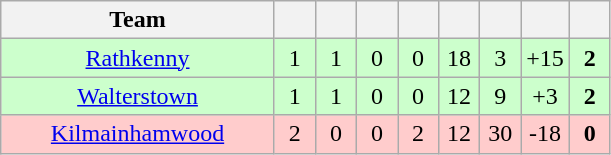<table class="wikitable" style="text-align:center">
<tr>
<th width="175">Team</th>
<th width="20"></th>
<th width="20"></th>
<th width="20"></th>
<th width="20"></th>
<th width="20"></th>
<th width="20"></th>
<th width="20"></th>
<th width="20"></th>
</tr>
<tr bgcolor="ccffcc">
<td><a href='#'>Rathkenny</a></td>
<td>1</td>
<td>1</td>
<td>0</td>
<td>0</td>
<td>18</td>
<td>3</td>
<td>+15</td>
<td><strong>2</strong></td>
</tr>
<tr bgcolor="ccffcc">
<td><a href='#'>Walterstown</a></td>
<td>1</td>
<td>1</td>
<td>0</td>
<td>0</td>
<td>12</td>
<td>9</td>
<td>+3</td>
<td><strong>2</strong></td>
</tr>
<tr bgcolor="ffcccc">
<td><a href='#'>Kilmainhamwood</a></td>
<td>2</td>
<td>0</td>
<td>0</td>
<td>2</td>
<td>12</td>
<td>30</td>
<td>-18</td>
<td><strong>0</strong></td>
</tr>
</table>
